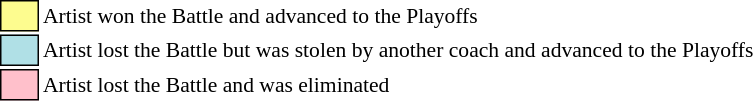<table class="toccolours" style="font-size: 90%; white-space: nowrap;">
<tr>
<td style="background:#fdfc8f; border:1px solid black;">      </td>
<td>Artist won the Battle and advanced to the Playoffs</td>
</tr>
<tr>
<td style="background:#b0e0e6; border:1px solid black;">      </td>
<td>Artist lost the Battle but was stolen by another coach and advanced to the Playoffs</td>
</tr>
<tr>
<td style="background:pink; border:1px solid black;">      </td>
<td>Artist lost the Battle and was eliminated</td>
</tr>
</table>
